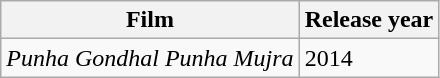<table class="wikitable sortable plainrowheaders">
<tr>
<th>Film</th>
<th class="unsortable">Release year</th>
</tr>
<tr>
<td><em>Punha Gondhal Punha Mujra</em></td>
<td>2014</td>
</tr>
</table>
